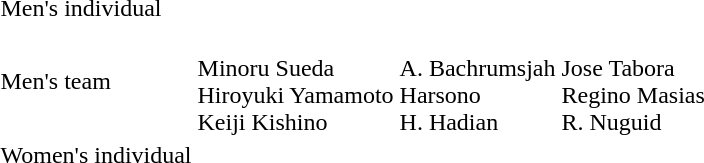<table>
<tr>
<td>Men's individual</td>
<td></td>
<td></td>
<td></td>
</tr>
<tr>
<td>Men's team</td>
<td><br>Minoru Sueda<br>Hiroyuki Yamamoto<br>Keiji Kishino</td>
<td><br>A. Bachrumsjah<br>Harsono<br>H. Hadian</td>
<td><br>Jose Tabora<br>Regino Masias<br>R. Nuguid</td>
</tr>
<tr>
<td>Women's individual</td>
<td></td>
<td></td>
<td></td>
</tr>
</table>
